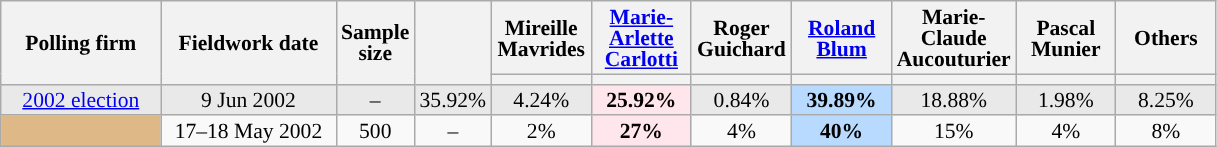<table class="wikitable sortable" style="text-align:center;font-size:90%;line-height:14px;">
<tr style="height:40px;">
<th style="width:100px;" rowspan="2">Polling firm</th>
<th style="width:110px;" rowspan="2">Fieldwork date</th>
<th style="width:35px;" rowspan="2">Sample<br>size</th>
<th style="width:30px;" rowspan="2"></th>
<th class="unsortable" style="width:60px;">Mireille Mavrides<br></th>
<th class="unsortable" style="width:60px;"><a href='#'>Marie-Arlette Carlotti</a><br></th>
<th class="unsortable" style="width:60px;">Roger Guichard<br></th>
<th class="unsortable" style="width:60px;"><a href='#'>Roland Blum</a><br></th>
<th class="unsortable" style="width:60px;">Marie-Claude Aucouturier<br></th>
<th class="unsortable" style="width:60px;">Pascal Munier<br></th>
<th class="unsortable" style="width:60px;">Others</th>
</tr>
<tr>
<th style="background:"></th>
<th style="background:"></th>
<th style="background:"></th>
<th style="background:"></th>
<th style="background:"></th>
<th style="background:"></th>
<th style="background:"></th>
</tr>
<tr style="background:#E9E9E9;">
<td><a href='#'>2002 election</a></td>
<td data-sort-value="2002-06-09">9 Jun 2002</td>
<td>–</td>
<td>35.92%</td>
<td>4.24%</td>
<td style="background:#FFE6EC;"><strong>25.92%</strong></td>
<td>0.84%</td>
<td style="background:#B9DAFF;"><strong>39.89%</strong></td>
<td>18.88%</td>
<td>1.98%</td>
<td>8.25%</td>
</tr>
<tr>
<td style="background:burlywood;"></td>
<td data-sort-value="2002-05-18">17–18 May 2002</td>
<td>500</td>
<td>–</td>
<td>2%</td>
<td style="background:#FFE6EC;"><strong>27%</strong></td>
<td>4%</td>
<td style="background:#B9DAFF;"><strong>40%</strong></td>
<td>15%</td>
<td>4%</td>
<td>8%</td>
</tr>
</table>
